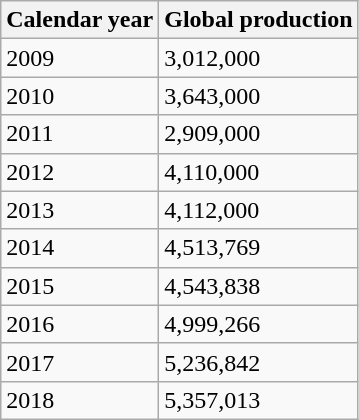<table class="wikitable">
<tr>
<th>Calendar year</th>
<th>Global production</th>
</tr>
<tr>
<td>2009</td>
<td>3,012,000</td>
</tr>
<tr>
<td>2010</td>
<td>3,643,000</td>
</tr>
<tr>
<td>2011</td>
<td>2,909,000</td>
</tr>
<tr>
<td>2012</td>
<td>4,110,000</td>
</tr>
<tr>
<td>2013</td>
<td>4,112,000</td>
</tr>
<tr>
<td>2014</td>
<td>4,513,769</td>
</tr>
<tr>
<td>2015</td>
<td>4,543,838</td>
</tr>
<tr>
<td>2016</td>
<td>4,999,266</td>
</tr>
<tr>
<td>2017</td>
<td>5,236,842</td>
</tr>
<tr>
<td>2018</td>
<td>5,357,013</td>
</tr>
</table>
